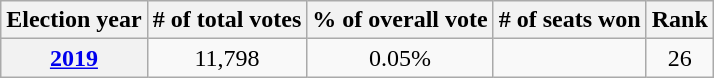<table class="wikitable">
<tr>
<th>Election year</th>
<th># of total votes</th>
<th>% of overall vote</th>
<th># of seats won</th>
<th>Rank</th>
</tr>
<tr>
<th><a href='#'>2019</a></th>
<td style="text-align:center;">11,798</td>
<td style="text-align:center;">0.05%</td>
<td style="text-align:center;"></td>
<td style="text-align:center;">26</td>
</tr>
</table>
